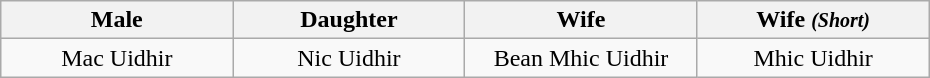<table class="wikitable" style="text-align:right">
<tr>
<th width=20%>Male</th>
<th width=20%>Daughter</th>
<th width=20%>Wife</th>
<th width=20%>Wife <em><small>(Short)</small></em></th>
</tr>
<tr>
<td align="center">Mac Uidhir</td>
<td align="center">Nic Uidhir</td>
<td align="center">Bean Mhic Uidhir</td>
<td align="center">Mhic Uidhir</td>
</tr>
</table>
